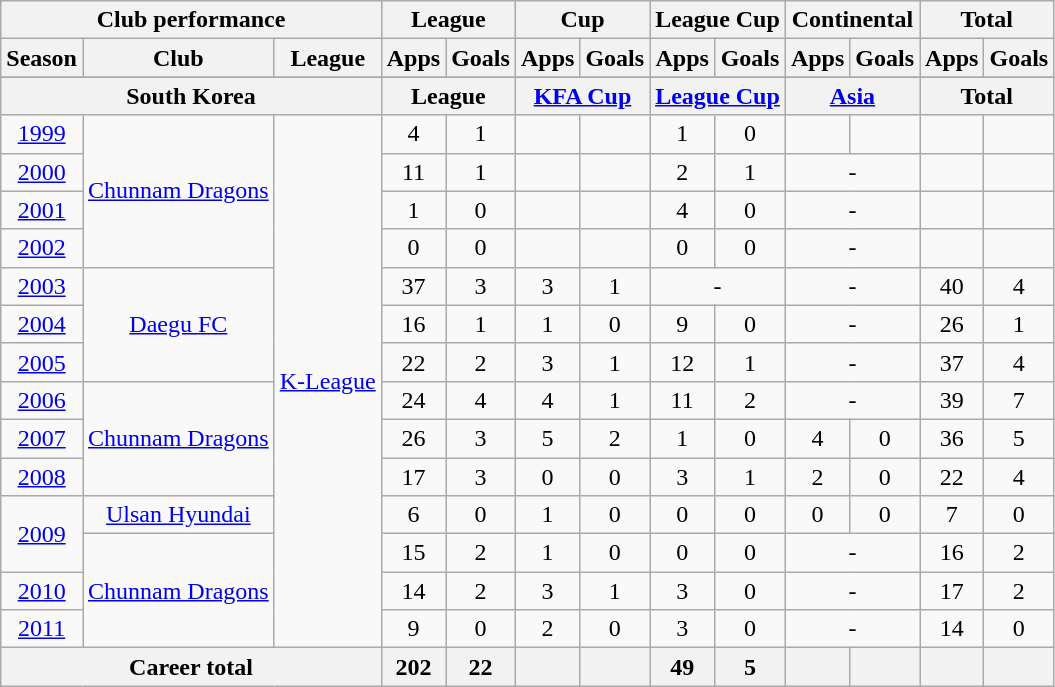<table class="wikitable" style="text-align:center">
<tr>
<th colspan=3>Club performance</th>
<th colspan=2>League</th>
<th colspan=2>Cup</th>
<th colspan=2>League Cup</th>
<th colspan=2>Continental</th>
<th colspan=2>Total</th>
</tr>
<tr>
<th>Season</th>
<th>Club</th>
<th>League</th>
<th>Apps</th>
<th>Goals</th>
<th>Apps</th>
<th>Goals</th>
<th>Apps</th>
<th>Goals</th>
<th>Apps</th>
<th>Goals</th>
<th>Apps</th>
<th>Goals</th>
</tr>
<tr>
</tr>
<tr>
<th colspan=3>South Korea</th>
<th colspan=2>League</th>
<th colspan=2><a href='#'>KFA Cup</a></th>
<th colspan=2><a href='#'>League Cup</a></th>
<th colspan=2><a href='#'>Asia</a></th>
<th colspan=2>Total</th>
</tr>
<tr>
<td><a href='#'>1999</a></td>
<td rowspan="4"><a href='#'>Chunnam Dragons</a></td>
<td rowspan="14"><a href='#'>K-League</a></td>
<td>4</td>
<td>1</td>
<td></td>
<td></td>
<td>1</td>
<td>0</td>
<td></td>
<td></td>
<td></td>
<td></td>
</tr>
<tr>
<td><a href='#'>2000</a></td>
<td>11</td>
<td>1</td>
<td></td>
<td></td>
<td>2</td>
<td>1</td>
<td colspan="2">-</td>
<td></td>
<td></td>
</tr>
<tr>
<td><a href='#'>2001</a></td>
<td>1</td>
<td>0</td>
<td></td>
<td></td>
<td>4</td>
<td>0</td>
<td colspan="2">-</td>
<td></td>
<td></td>
</tr>
<tr>
<td><a href='#'>2002</a></td>
<td>0</td>
<td>0</td>
<td></td>
<td></td>
<td>0</td>
<td>0</td>
<td colspan="2">-</td>
<td></td>
<td></td>
</tr>
<tr>
<td><a href='#'>2003</a></td>
<td rowspan="3"><a href='#'>Daegu FC</a></td>
<td>37</td>
<td>3</td>
<td>3</td>
<td>1</td>
<td colspan="2">-</td>
<td colspan="2">-</td>
<td>40</td>
<td>4</td>
</tr>
<tr>
<td><a href='#'>2004</a></td>
<td>16</td>
<td>1</td>
<td>1</td>
<td>0</td>
<td>9</td>
<td>0</td>
<td colspan="2">-</td>
<td>26</td>
<td>1</td>
</tr>
<tr>
<td><a href='#'>2005</a></td>
<td>22</td>
<td>2</td>
<td>3</td>
<td>1</td>
<td>12</td>
<td>1</td>
<td colspan="2">-</td>
<td>37</td>
<td>4</td>
</tr>
<tr>
<td><a href='#'>2006</a></td>
<td rowspan="3"><a href='#'>Chunnam Dragons</a></td>
<td>24</td>
<td>4</td>
<td>4</td>
<td>1</td>
<td>11</td>
<td>2</td>
<td colspan="2">-</td>
<td>39</td>
<td>7</td>
</tr>
<tr>
<td><a href='#'>2007</a></td>
<td>26</td>
<td>3</td>
<td>5</td>
<td>2</td>
<td>1</td>
<td>0</td>
<td>4</td>
<td>0</td>
<td>36</td>
<td>5</td>
</tr>
<tr>
<td><a href='#'>2008</a></td>
<td>17</td>
<td>3</td>
<td>0</td>
<td>0</td>
<td>3</td>
<td>1</td>
<td>2</td>
<td>0</td>
<td>22</td>
<td>4</td>
</tr>
<tr>
<td rowspan="2"><a href='#'>2009</a></td>
<td><a href='#'>Ulsan Hyundai</a></td>
<td>6</td>
<td>0</td>
<td>1</td>
<td>0</td>
<td>0</td>
<td>0</td>
<td>0</td>
<td>0</td>
<td>7</td>
<td>0</td>
</tr>
<tr>
<td rowspan="3"><a href='#'>Chunnam Dragons</a></td>
<td>15</td>
<td>2</td>
<td>1</td>
<td>0</td>
<td>0</td>
<td>0</td>
<td colspan="2">-</td>
<td>16</td>
<td>2</td>
</tr>
<tr>
<td><a href='#'>2010</a></td>
<td>14</td>
<td>2</td>
<td>3</td>
<td>1</td>
<td>3</td>
<td>0</td>
<td colspan="2">-</td>
<td>17</td>
<td>2</td>
</tr>
<tr>
<td><a href='#'>2011</a></td>
<td>9</td>
<td>0</td>
<td>2</td>
<td>0</td>
<td>3</td>
<td>0</td>
<td colspan="2">-</td>
<td>14</td>
<td>0</td>
</tr>
<tr>
<th colspan=3>Career total</th>
<th>202</th>
<th>22</th>
<th></th>
<th></th>
<th>49</th>
<th>5</th>
<th></th>
<th></th>
<th></th>
<th></th>
</tr>
</table>
